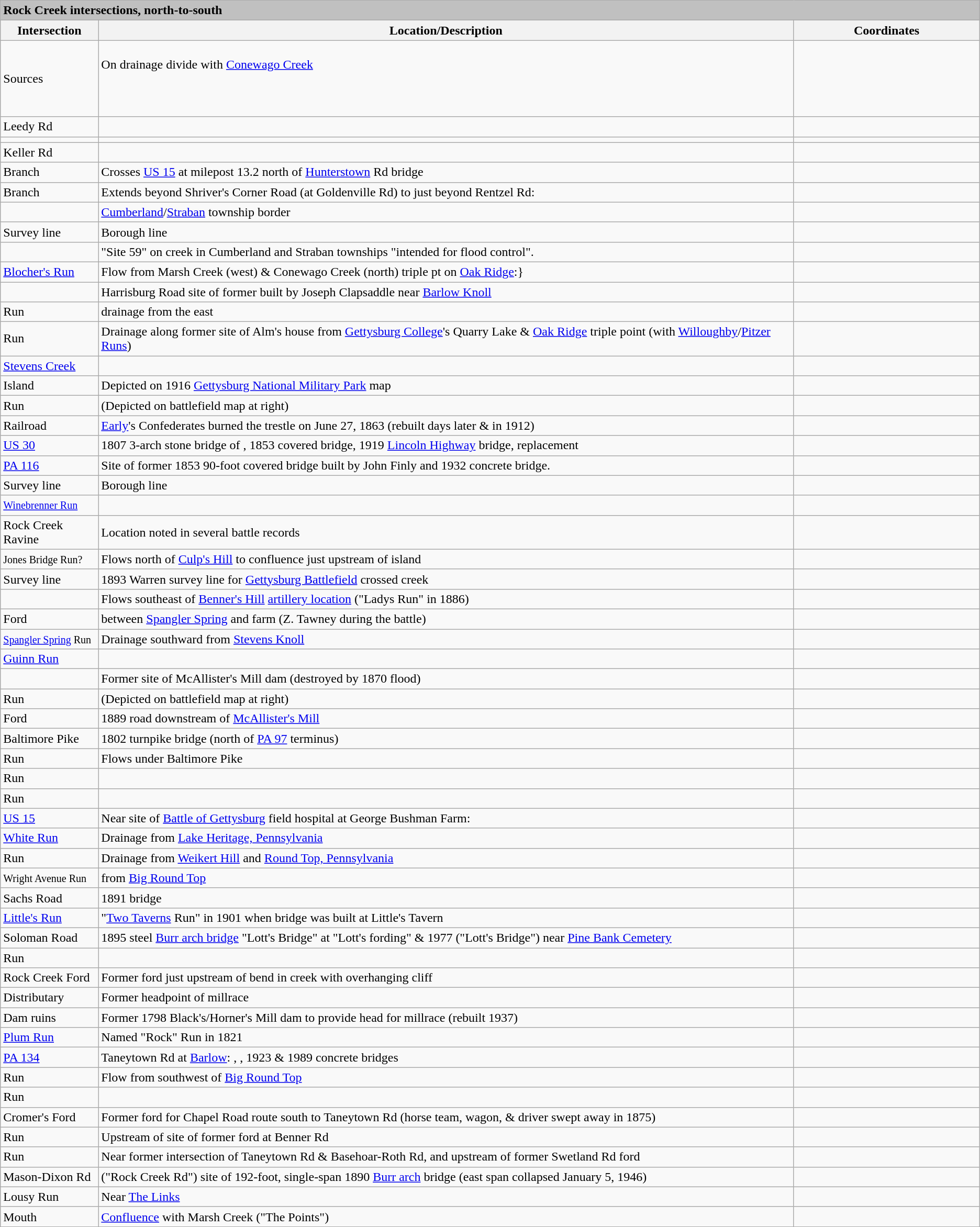<table class="wikitable">
<tr>
<td colspan="6" bgcolor="silver"><strong>Rock Creek intersections, north-to-south</strong></td>
</tr>
<tr>
<th width="10%">Intersection</th>
<th>Location/Description</th>
<th width="19%">Coordinates</th>
</tr>
<tr>
<td>Sources</td>
<td>On drainage divide with <a href='#'>Conewago Creek</a> <br><br><br></td>
<td align=center><small></small><br><br>
<br>
<br>
<br></td>
</tr>
<tr>
<td>Leedy Rd</td>
<td></td>
<td align=center><small></small></td>
</tr>
<tr>
<td></td>
<td></td>
<td align=center><small></small></td>
</tr>
<tr>
<td>Keller Rd</td>
<td></td>
<td align=center><small></small></td>
</tr>
<tr>
<td>Branch</td>
<td>Crosses  <a href='#'>US 15</a> at milepost 13.2 north of <a href='#'>Hunterstown</a> Rd bridge</td>
<td align=right><small></small></td>
</tr>
<tr>
<td>Branch</td>
<td>Extends beyond Shriver's Corner Road (at Goldenville Rd) to just beyond Rentzel Rd: <small></small></td>
<td align=left><small></small></td>
</tr>
<tr>
<td><small></small></td>
<td><a href='#'>Cumberland</a>/<a href='#'>Straban</a> township border</td>
<td align=center><small></small></td>
</tr>
<tr>
<td>Survey line</td>
<td>Borough line</td>
<td></td>
</tr>
<tr>
<td></td>
<td>"Site 59" on creek in Cumberland and Straban townships "intended for flood control".</td>
<td></td>
</tr>
<tr>
<td><a href='#'>Blocher's Run</a></td>
<td>Flow from Marsh Creek (west) & Conewago Creek (north) triple pt on <a href='#'>Oak Ridge</a>:<small></small>}</td>
<td align=left><small></small></td>
</tr>
<tr>
<td></td>
<td>Harrisburg Road site of former  built by Joseph Clapsaddle near <a href='#'>Barlow Knoll</a></td>
<td align=center><small></small></td>
</tr>
<tr>
<td>Run</td>
<td>drainage from the east</td>
<td align=right></td>
</tr>
<tr>
<td>Run</td>
<td>Drainage along former site of Alm's house from <a href='#'>Gettysburg College</a>'s Quarry Lake & <a href='#'>Oak Ridge</a> triple point (with <a href='#'>Willoughby</a>/<a href='#'>Pitzer Runs</a>)</td>
<td align=left><small></small></td>
</tr>
<tr>
<td><a href='#'>Stevens Creek</a></td>
<td></td>
<td align=left><small></small></td>
</tr>
<tr>
<td>Island</td>
<td>Depicted on 1916 <a href='#'>Gettysburg National Military Park</a> map</td>
<td></td>
</tr>
<tr>
<td>Run</td>
<td>(Depicted on battlefield map at right)</td>
<td></td>
</tr>
<tr>
<td>Railroad</td>
<td><a href='#'>Early</a>'s Confederates burned the trestle on June 27, 1863 (rebuilt days later & in 1912)</td>
<td></td>
</tr>
<tr>
<td> <a href='#'>US 30</a></td>
<td>1807 3-arch  stone bridge of , 1853 covered bridge,  1919 <a href='#'>Lincoln Highway</a> bridge, replacement </td>
<td align=center><small></small></td>
</tr>
<tr>
<td> <a href='#'>PA 116</a></td>
<td>Site of former 1853 90-foot covered bridge built by John Finly and 1932 concrete bridge.</td>
<td align=center><small></small></td>
</tr>
<tr>
<td>Survey line</td>
<td>Borough line</td>
<td></td>
</tr>
<tr>
<td><small><a href='#'>Winebrenner Run</a></small></td>
<td></td>
<td align=center><small></small></td>
</tr>
<tr>
<td>Rock Creek Ravine</td>
<td>Location noted in several battle records</td>
<td align=center><small></small></td>
</tr>
<tr>
<td><small>Jones Bridge Run?</small></td>
<td>Flows north of <a href='#'>Culp's Hill</a> to confluence just upstream of island</td>
<td align=left><small></small></td>
</tr>
<tr>
<td>Survey line</td>
<td>1893 Warren survey line for <a href='#'>Gettysburg Battlefield</a> crossed creek </td>
<td></td>
</tr>
<tr>
<td></td>
<td>Flows southeast of <a href='#'>Benner's Hill</a> <a href='#'>artillery location</a> ("Ladys Run" in 1886)</td>
<td align=center><small></small></td>
</tr>
<tr>
<td>Ford</td>
<td>between <a href='#'>Spangler Spring</a> and farm (Z. Tawney during the battle)</td>
<td></td>
</tr>
<tr>
<td><small><a href='#'>Spangler Spring</a> Run</small></td>
<td>Drainage southward from <a href='#'>Stevens Knoll</a></td>
<td align=left><small></small></td>
</tr>
<tr>
<td><a href='#'>Guinn Run</a></td>
<td></td>
<td align=left><small></small></td>
</tr>
<tr>
<td></td>
<td>Former site of McAllister's Mill dam (destroyed by 1870 flood)</td>
<td></td>
</tr>
<tr>
<td>Run</td>
<td>(Depicted on battlefield map at right)</td>
<td></td>
</tr>
<tr>
<td>Ford</td>
<td>1889 road downstream of <a href='#'>McAllister's Mill</a></td>
<td></td>
</tr>
<tr>
<td>Baltimore Pike</td>
<td>1802 turnpike bridge (north of <a href='#'>PA 97</a> terminus)</td>
<td align=center><small></small></td>
</tr>
<tr>
<td>Run</td>
<td>Flows under Baltimore Pike</td>
<td align=right><small></small></td>
</tr>
<tr>
<td>Run</td>
<td></td>
<td align=right><small></small></td>
</tr>
<tr>
<td>Run</td>
<td></td>
<td align=right><small></small></td>
</tr>
<tr>
<td> <a href='#'>US 15</a></td>
<td>Near site of <a href='#'>Battle of Gettysburg</a> field hospital at George Bushman Farm:<small></small></td>
<td></td>
</tr>
<tr>
<td><a href='#'>White Run</a></td>
<td>Drainage from <a href='#'>Lake Heritage, Pennsylvania</a></td>
<td align=right><small></small></td>
</tr>
<tr>
<td>Run</td>
<td>Drainage from <a href='#'>Weikert Hill</a> and <a href='#'>Round Top, Pennsylvania</a></td>
<td align=left><small></small></td>
</tr>
<tr>
<td><small>Wright Avenue Run</small></td>
<td>from <a href='#'>Big Round Top</a></td>
<td></td>
</tr>
<tr>
<td>Sachs Road</td>
<td>1891 bridge</td>
<td align=center><small></small></td>
</tr>
<tr>
<td><a href='#'>Little's Run</a></td>
<td>"<a href='#'>Two Taverns</a> Run" in 1901  when bridge was built at Little's Tavern  </td>
<td align=right><small></small></td>
</tr>
<tr>
<td>Soloman Road</td>
<td>1895 steel <a href='#'>Burr arch bridge</a> "Lott's Bridge" at "Lott's fording" & 1977 ("Lott's Bridge") near <a href='#'>Pine Bank Cemetery</a></td>
<td align=center><small></small></td>
</tr>
<tr>
<td>Run</td>
<td></td>
<td align=left><small></small></td>
</tr>
<tr>
<td>Rock Creek Ford</td>
<td>Former ford just upstream of bend in creek with overhanging cliff</td>
<td align=center><small></small></td>
</tr>
<tr>
<td>Distributary</td>
<td>Former headpoint of millrace</td>
<td align=right><small></small></td>
</tr>
<tr>
<td>Dam ruins</td>
<td>Former 1798 Black's/Horner's Mill dam to provide head for millrace (rebuilt 1937)</td>
<td align=center><small></small></td>
</tr>
<tr>
<td><a href='#'>Plum Run</a></td>
<td>Named "Rock" Run in 1821</td>
<td align=left><small></small></td>
</tr>
<tr>
<td> <a href='#'>PA 134</a></td>
<td>Taneytown Rd at <a href='#'>Barlow</a>: , , 1923 & 1989 concrete bridges</td>
<td align=center><small></small></td>
</tr>
<tr>
<td>Run</td>
<td>Flow from southwest of <a href='#'>Big Round Top</a></td>
<td align=left><small></small></td>
</tr>
<tr>
<td>Run</td>
<td></td>
<td align=left><small></small></td>
</tr>
<tr>
<td>Cromer's Ford</td>
<td>Former ford for Chapel Road route south to Taneytown Rd (horse team, wagon, & driver swept away in 1875)</td>
<td align=center><small></small></td>
</tr>
<tr>
<td>Run</td>
<td>Upstream of site of former ford at Benner Rd</td>
<td align=center><small></small></td>
</tr>
<tr>
<td>Run</td>
<td>Near former intersection of Taneytown Rd & Basehoar-Roth Rd, and upstream of former Swetland Rd ford</td>
<td align=right><small></small></td>
</tr>
<tr>
<td>Mason-Dixon Rd</td>
<td>("Rock Creek Rd") site of 192-foot, single-span 1890 <a href='#'>Burr arch</a> bridge (east span collapsed January 5, 1946)</td>
<td align=center><small></small></td>
</tr>
<tr>
<td>Lousy Run</td>
<td>Near <a href='#'>The Links</a></td>
<td align=right><small></small></td>
</tr>
<tr>
<td>Mouth</td>
<td><a href='#'>Confluence</a> with Marsh Creek ("The Points")</td>
<td align=left><small></small></td>
</tr>
<tr>
</tr>
</table>
